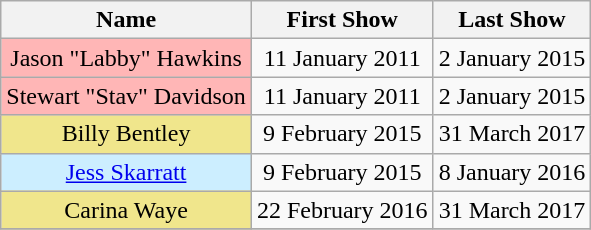<table class="wikitable" style="text-align:center">
<tr>
<th>Name</th>
<th>First Show</th>
<th>Last Show</th>
</tr>
<tr>
<td style="background:#FFB6B6">Jason "Labby" Hawkins</td>
<td>11 January 2011</td>
<td>2 January 2015</td>
</tr>
<tr>
<td style="background:#FFB6B6">Stewart "Stav" Davidson</td>
<td>11 January 2011</td>
<td>2 January 2015</td>
</tr>
<tr>
<td style="background:khaki;">Billy Bentley</td>
<td>9 February 2015</td>
<td>31 March 2017</td>
</tr>
<tr>
<td style="background:#CCEEFF"><a href='#'>Jess Skarratt</a></td>
<td>9 February 2015</td>
<td>8 January 2016</td>
</tr>
<tr>
<td style="background:khaki;">Carina Waye</td>
<td>22 February 2016</td>
<td>31 March 2017</td>
</tr>
<tr>
</tr>
</table>
